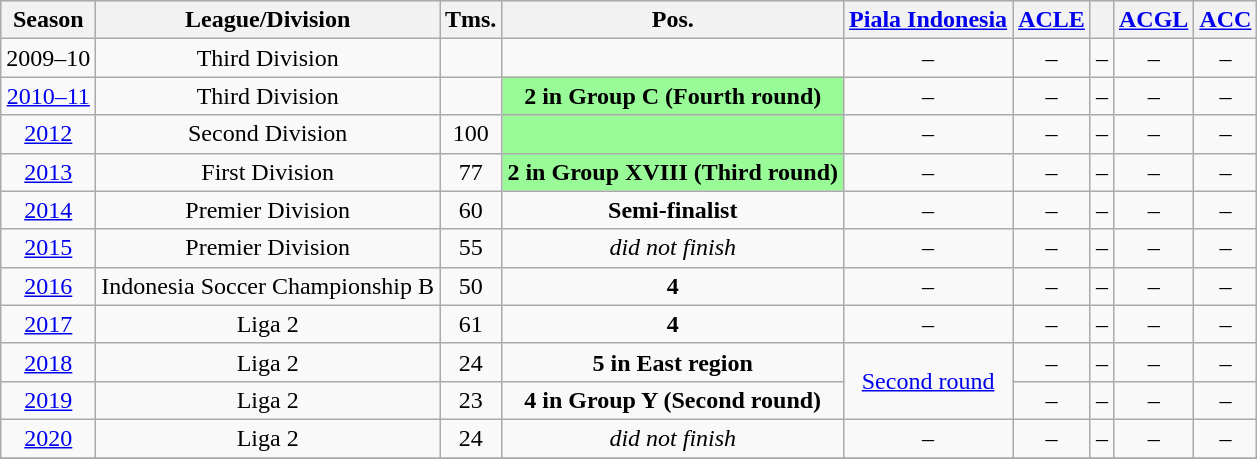<table class="wikitable" style="text-align:center">
<tr style="background:#efefef;">
<th>Season</th>
<th>League/Division</th>
<th>Tms.</th>
<th>Pos.</th>
<th><a href='#'>Piala Indonesia</a></th>
<th><a href='#'>ACLE</a></th>
<th></th>
<th><a href='#'>ACGL</a></th>
<th><a href='#'>ACC</a></th>
</tr>
<tr>
<td>2009–10</td>
<td>Third Division</td>
<td></td>
<td></td>
<td>–</td>
<td>–</td>
<td>–</td>
<td>–</td>
<td>–</td>
</tr>
<tr>
<td><a href='#'>2010–11</a></td>
<td>Third Division</td>
<td></td>
<td bgcolor="palegreen"><strong>2 in Group C (Fourth round)</strong></td>
<td>–</td>
<td>–</td>
<td>–</td>
<td>–</td>
<td>–</td>
</tr>
<tr>
<td><a href='#'>2012</a></td>
<td>Second Division</td>
<td>100</td>
<td bgcolor="palegreen"></td>
<td>–</td>
<td>–</td>
<td>–</td>
<td>–</td>
<td>–</td>
</tr>
<tr>
<td><a href='#'>2013</a></td>
<td>First Division</td>
<td>77</td>
<td bgcolor="palegreen"><strong>2 in Group XVIII (Third round)</strong></td>
<td>–</td>
<td>–</td>
<td>–</td>
<td>–</td>
<td>–</td>
</tr>
<tr>
<td><a href='#'>2014</a></td>
<td>Premier Division</td>
<td>60</td>
<td><strong>Semi-finalist</strong></td>
<td>–</td>
<td>–</td>
<td>–</td>
<td>–</td>
<td>–</td>
</tr>
<tr>
<td><a href='#'>2015</a></td>
<td>Premier Division</td>
<td>55</td>
<td><em>did not finish</em></td>
<td>–</td>
<td>–</td>
<td>–</td>
<td>–</td>
<td>–</td>
</tr>
<tr>
<td><a href='#'>2016</a></td>
<td>Indonesia Soccer Championship B</td>
<td>50</td>
<td><strong>4</strong></td>
<td>–</td>
<td>–</td>
<td>–</td>
<td>–</td>
<td>–</td>
</tr>
<tr>
<td><a href='#'>2017</a></td>
<td>Liga 2</td>
<td>61</td>
<td><strong>4</strong></td>
<td>–</td>
<td>–</td>
<td>–</td>
<td>–</td>
<td>–</td>
</tr>
<tr>
<td><a href='#'>2018</a></td>
<td>Liga 2</td>
<td>24</td>
<td><strong>5 in East region</strong></td>
<td rowspan="2"><a href='#'>Second round</a></td>
<td>–</td>
<td>–</td>
<td>–</td>
<td>–</td>
</tr>
<tr>
<td><a href='#'>2019</a></td>
<td>Liga 2</td>
<td>23</td>
<td><strong>4 in Group Y (Second round)</strong></td>
<td>–</td>
<td>–</td>
<td>–</td>
<td>–</td>
</tr>
<tr>
<td><a href='#'>2020</a></td>
<td>Liga 2</td>
<td>24</td>
<td><em>did not finish</em></td>
<td>–</td>
<td>–</td>
<td>–</td>
<td>–</td>
<td>–</td>
</tr>
<tr>
</tr>
</table>
